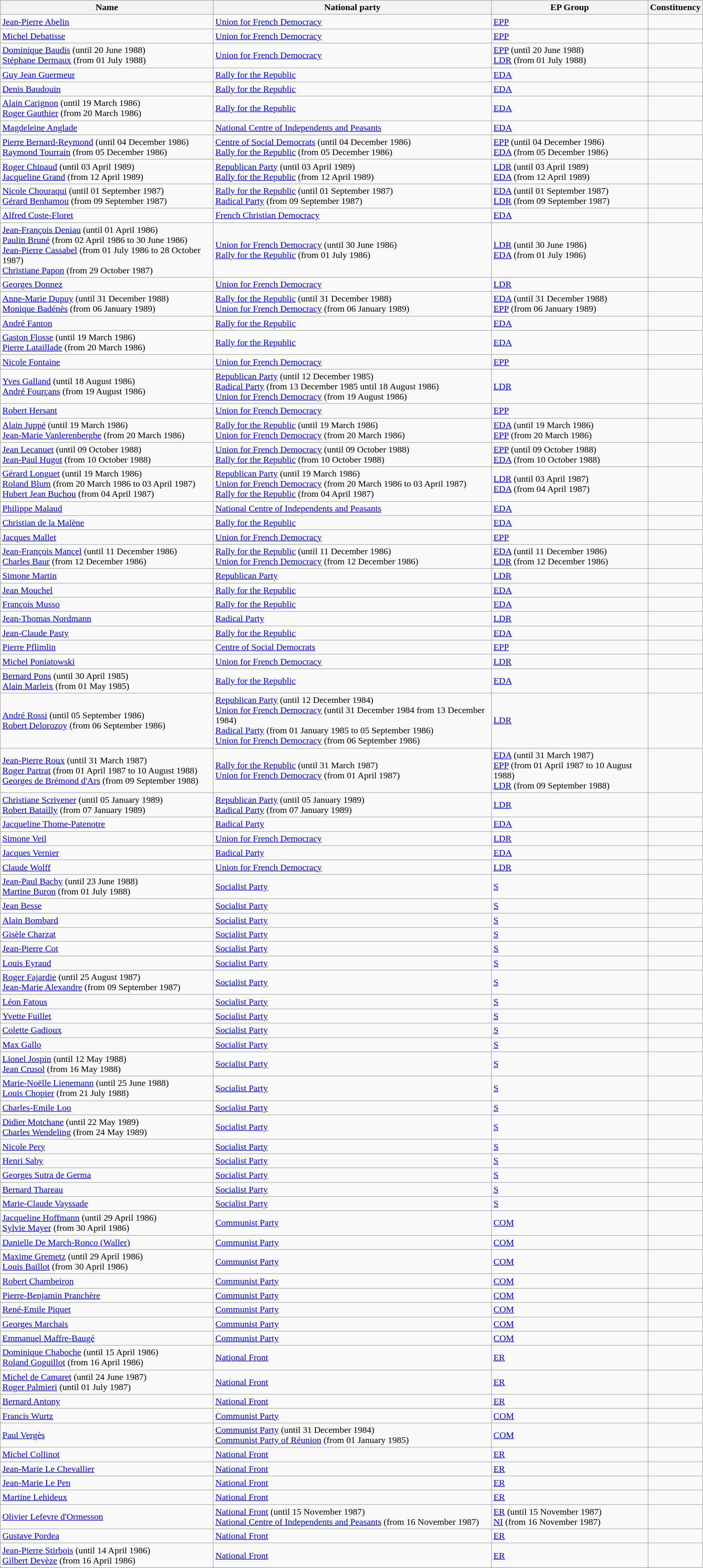<table class="sortable wikitable">
<tr>
<th>Name</th>
<th>National party</th>
<th>EP Group</th>
<th>Constituency</th>
</tr>
<tr>
<td><a href='#'>Jean-Pierre Abelin</a></td>
<td> <a href='#'>Union for French Democracy</a></td>
<td> <a href='#'>EPP</a></td>
<td></td>
</tr>
<tr>
<td><a href='#'>Michel Debatisse</a></td>
<td> <a href='#'>Union for French Democracy</a></td>
<td> <a href='#'>EPP</a></td>
<td></td>
</tr>
<tr>
<td><a href='#'>Dominique Baudis</a> (until 20 June 1988)<br><a href='#'>Stéphane Dermaux</a> (from 01 July 1988)</td>
<td> <a href='#'>Union for French Democracy</a></td>
<td> <a href='#'>EPP</a> (until 20 June 1988)<br> <a href='#'>LDR</a> (from 01 July 1988)</td>
<td></td>
</tr>
<tr>
<td><a href='#'>Guy Jean Guermeur</a></td>
<td> <a href='#'>Rally for the Republic</a></td>
<td> <a href='#'>EDA</a></td>
<td></td>
</tr>
<tr>
<td><a href='#'>Denis Baudouin</a></td>
<td> <a href='#'>Rally for the Republic</a></td>
<td> <a href='#'>EDA</a></td>
<td></td>
</tr>
<tr>
<td><a href='#'>Alain Carignon</a> (until 19 March 1986)<br><a href='#'>Roger Gauthier</a> (from 20 March 1986)</td>
<td> <a href='#'>Rally for the Republic</a></td>
<td> <a href='#'>EDA</a></td>
<td></td>
</tr>
<tr>
<td><a href='#'>Magdeleine Anglade</a></td>
<td> <a href='#'>National Centre of Independents and Peasants</a></td>
<td> <a href='#'>EDA</a></td>
<td></td>
</tr>
<tr>
<td><a href='#'>Pierre Bernard-Reymond</a> (until 04 December 1986)<br><a href='#'>Raymond Tourrain</a> (from 05 December 1986)</td>
<td> <a href='#'>Centre of Social Democrats</a> (until 04 December 1986)<br> <a href='#'>Rally for the Republic</a> (from 05 December 1986)</td>
<td> <a href='#'>EPP</a> (until 04 December 1986)<br> <a href='#'>EDA</a> (from 05 December 1986)</td>
<td></td>
</tr>
<tr>
<td><a href='#'>Roger Chinaud</a> (until 03 April 1989)<br><a href='#'>Jacqueline Grand</a> (from 12 April 1989)</td>
<td> <a href='#'>Republican Party</a> (until 03 April 1989)<br> <a href='#'>Rally for the Republic</a> (from 12 April 1989)</td>
<td> <a href='#'>LDR</a> (until 03 April 1989)<br> <a href='#'>EDA</a> (from 12 April 1989)</td>
<td></td>
</tr>
<tr>
<td><a href='#'>Nicole Chouraqui</a> (until 01 September 1987)<br><a href='#'>Gérard Benhamou</a> (from 09 September 1987)</td>
<td> <a href='#'>Rally for the Republic</a> (until 01 September 1987)<br> <a href='#'>Radical Party</a> (from 09 September 1987)</td>
<td> <a href='#'>EDA</a> (until 01 September 1987)<br> <a href='#'>LDR</a> (from 09 September 1987)</td>
<td></td>
</tr>
<tr>
<td><a href='#'>Alfred Coste-Floret</a></td>
<td> <a href='#'>French Christian Democracy</a></td>
<td> <a href='#'>EDA</a></td>
<td></td>
</tr>
<tr>
<td><a href='#'>Jean-François Deniau</a> (until 01 April 1986)<br><a href='#'>Paulin Bruné</a> (from 02 April 1986 to 30 June 1986)<br><a href='#'>Jean-Pierre Cassabel</a> (from 01 July 1986 to 28 October 1987)<br><a href='#'>Christiane Papon</a> (from 29 October 1987)</td>
<td> <a href='#'>Union for French Democracy</a> (until 30 June 1986)<br> <a href='#'>Rally for the Republic</a> (from 01 July 1986)</td>
<td> <a href='#'>LDR</a> (until 30 June 1986)<br> <a href='#'>EDA</a> (from 01 July 1986)</td>
<td></td>
</tr>
<tr>
<td><a href='#'>Georges Donnez</a></td>
<td> <a href='#'>Union for French Democracy</a></td>
<td> <a href='#'>LDR</a></td>
<td></td>
</tr>
<tr>
<td><a href='#'>Anne-Marie Dupuy</a> (until 31 December 1988)<br><a href='#'>Monique Badénès</a> (from 06 January 1989)</td>
<td> <a href='#'>Rally for the Republic</a> (until 31 December 1988)<br> <a href='#'>Union for French Democracy</a> (from 06 January 1989)</td>
<td> <a href='#'>EDA</a> (until 31 December 1988)<br> <a href='#'>EPP</a> (from 06 January 1989)</td>
<td></td>
</tr>
<tr>
<td><a href='#'>André Fanton</a></td>
<td> <a href='#'>Rally for the Republic</a></td>
<td> <a href='#'>EDA</a></td>
<td></td>
</tr>
<tr>
<td><a href='#'>Gaston Flosse</a> (until 19 March 1986)<br><a href='#'>Pierre Lataillade</a> (from 20 March 1986)</td>
<td> <a href='#'>Rally for the Republic</a></td>
<td> <a href='#'>EDA</a></td>
<td></td>
</tr>
<tr>
<td><a href='#'>Nicole Fontaine</a></td>
<td> <a href='#'>Union for French Democracy</a></td>
<td> <a href='#'>EPP</a></td>
<td></td>
</tr>
<tr>
<td><a href='#'>Yves Galland</a> (until 18 August 1986)<br><a href='#'>André Fourçans</a> (from 19 August 1986)</td>
<td> <a href='#'>Republican Party</a> (until 12 December 1985)<br> <a href='#'>Radical Party</a> (from 13 December 1985 until 18 August 1986)<br> <a href='#'>Union for French Democracy</a> (from 19 August 1986)</td>
<td> <a href='#'>LDR</a></td>
<td></td>
</tr>
<tr>
<td><a href='#'>Robert Hersant</a></td>
<td> <a href='#'>Union for French Democracy</a></td>
<td> <a href='#'>EPP</a></td>
<td></td>
</tr>
<tr>
<td><a href='#'>Alain Juppé</a> (until 19 March 1986)<br><a href='#'>Jean-Marie Vanlerenberghe</a> (from 20 March 1986)</td>
<td> <a href='#'>Rally for the Republic</a> (until 19 March 1986)<br> <a href='#'>Union for French Democracy</a> (from 20 March 1986)</td>
<td> <a href='#'>EDA</a> (until 19 March 1986)<br> <a href='#'>EPP</a> (from 20 March 1986)</td>
<td></td>
</tr>
<tr>
<td><a href='#'>Jean Lecanuet</a> (until 09 October 1988)<br><a href='#'>Jean-Paul Hugot</a> (from 10 October 1988)</td>
<td> <a href='#'>Union for French Democracy</a> (until 09 October 1988)<br> <a href='#'>Rally for the Republic</a> (from 10 October 1988)</td>
<td> <a href='#'>EPP</a> (until 09 October 1988)<br> <a href='#'>EDA</a> (from 10 October 1988)</td>
<td></td>
</tr>
<tr>
<td><a href='#'>Gérard Longuet</a> (until 19 March 1986)<br><a href='#'>Roland Blum</a> (from 20 March 1986 to 03 April 1987)<br><a href='#'>Hubert Jean Buchou</a> (from 04 April 1987)</td>
<td> <a href='#'>Republican Party</a> (until 19 March 1986)<br> <a href='#'>Union for French Democracy</a> (from 20 March 1986 to 03 April 1987)<br> <a href='#'>Rally for the Republic</a> (from 04 April 1987)</td>
<td> <a href='#'>LDR</a> (until 03 April 1987)<br> <a href='#'>EDA</a> (from 04 April 1987)</td>
<td></td>
</tr>
<tr>
<td><a href='#'>Philippe Malaud</a></td>
<td> <a href='#'>National Centre of Independents and Peasants</a></td>
<td> <a href='#'>EDA</a></td>
<td></td>
</tr>
<tr>
<td><a href='#'>Christian de la Malène</a></td>
<td> <a href='#'>Rally for the Republic</a></td>
<td> <a href='#'>EDA</a></td>
<td></td>
</tr>
<tr>
<td><a href='#'>Jacques Mallet</a></td>
<td> <a href='#'>Union for French Democracy</a></td>
<td> <a href='#'>EPP</a></td>
<td></td>
</tr>
<tr>
<td><a href='#'>Jean-François Mancel</a> (until 11 December 1986)<br><a href='#'>Charles Baur</a> (from 12 December 1986)</td>
<td> <a href='#'>Rally for the Republic</a> (until 11 December 1986)<br> <a href='#'>Union for French Democracy</a> (from 12 December 1986)</td>
<td> <a href='#'>EDA</a> (until 11 December 1986)<br> <a href='#'>LDR</a> (from 12 December 1986)</td>
<td></td>
</tr>
<tr>
<td><a href='#'>Simone Martin</a></td>
<td> <a href='#'>Republican Party</a></td>
<td> <a href='#'>LDR</a></td>
<td></td>
</tr>
<tr>
<td><a href='#'>Jean Mouchel</a></td>
<td> <a href='#'>Rally for the Republic</a></td>
<td> <a href='#'>EDA</a></td>
<td></td>
</tr>
<tr>
<td><a href='#'>François Musso</a></td>
<td> <a href='#'>Rally for the Republic</a></td>
<td> <a href='#'>EDA</a></td>
<td></td>
</tr>
<tr>
<td><a href='#'>Jean-Thomas Nordmann</a></td>
<td> <a href='#'>Radical Party</a></td>
<td> <a href='#'>LDR</a></td>
<td></td>
</tr>
<tr>
<td><a href='#'>Jean-Claude Pasty</a></td>
<td> <a href='#'>Rally for the Republic</a></td>
<td> <a href='#'>EDA</a></td>
<td></td>
</tr>
<tr>
<td><a href='#'>Pierre Pflimlin</a></td>
<td> <a href='#'>Centre of Social Democrats</a></td>
<td> <a href='#'>EPP</a></td>
<td></td>
</tr>
<tr>
<td><a href='#'>Michel Poniatowski</a></td>
<td> <a href='#'>Union for French Democracy</a></td>
<td> <a href='#'>LDR</a></td>
<td></td>
</tr>
<tr>
<td><a href='#'>Bernard Pons</a> (until 30 April 1985)<br><a href='#'>Alain Marleix</a> (from 01 May 1985)</td>
<td> <a href='#'>Rally for the Republic</a></td>
<td> <a href='#'>EDA</a></td>
<td></td>
</tr>
<tr>
<td><a href='#'>André Rossi</a> (until 05 September 1986)<br><a href='#'>Robert Delorozoy</a> (from 06 September 1986)</td>
<td> <a href='#'>Republican Party</a> (until 12 December 1984)<br> <a href='#'>Union for French Democracy</a> (until 31 December 1984 from 13 December 1984)<br> <a href='#'>Radical Party</a> (from 01 January 1985 to 05 September 1986)<br> <a href='#'>Union for French Democracy</a> (from 06 September 1986)</td>
<td> <a href='#'>LDR</a></td>
<td></td>
</tr>
<tr>
<td><a href='#'>Jean-Pierre Roux</a> (until 31 March 1987)<br><a href='#'>Roger Partrat</a> (from 01 April 1987 to 10 August 1988)<br><a href='#'>Georges de Brémond d'Ars</a> (from 09 September 1988)</td>
<td> <a href='#'>Rally for the Republic</a> (until 31 March 1987)<br> <a href='#'>Union for French Democracy</a> (from 01 April 1987)</td>
<td> <a href='#'>EDA</a> (until 31 March 1987)<br> <a href='#'>EPP</a> (from 01 April 1987 to 10 August 1988)<br> <a href='#'>LDR</a> (from 09 September 1988)</td>
<td></td>
</tr>
<tr>
<td><a href='#'>Christiane Scrivener</a> (until 05 January 1989)<br><a href='#'>Robert Batailly</a> (from 07 January 1989)</td>
<td> <a href='#'>Republican Party</a> (until 05 January 1989)<br> <a href='#'>Radical Party</a> (from 07 January 1989)</td>
<td> <a href='#'>LDR</a></td>
<td></td>
</tr>
<tr>
<td><a href='#'>Jacqueline Thome-Patenotre</a></td>
<td> <a href='#'>Radical Party</a></td>
<td> <a href='#'>EDA</a></td>
<td></td>
</tr>
<tr>
<td><a href='#'>Simone Veil</a></td>
<td> <a href='#'>Union for French Democracy</a></td>
<td> <a href='#'>LDR</a></td>
<td></td>
</tr>
<tr>
<td><a href='#'>Jacques Vernier</a></td>
<td> <a href='#'>Radical Party</a></td>
<td> <a href='#'>EDA</a></td>
<td></td>
</tr>
<tr>
<td><a href='#'>Claude Wolff</a></td>
<td> <a href='#'>Union for French Democracy</a></td>
<td> <a href='#'>LDR</a></td>
<td></td>
</tr>
<tr>
<td><a href='#'>Jean-Paul Bachy</a> (until 23 June 1988)<br><a href='#'>Martine Buron</a> (from 01 July 1988)</td>
<td> <a href='#'>Socialist Party</a></td>
<td> <a href='#'>S</a></td>
<td></td>
</tr>
<tr>
<td><a href='#'>Jean Besse</a></td>
<td> <a href='#'>Socialist Party</a></td>
<td> <a href='#'>S</a></td>
<td></td>
</tr>
<tr>
<td><a href='#'>Alain Bombard</a></td>
<td> <a href='#'>Socialist Party</a></td>
<td> <a href='#'>S</a></td>
<td></td>
</tr>
<tr>
<td><a href='#'>Gisèle Charzat</a></td>
<td> <a href='#'>Socialist Party</a></td>
<td> <a href='#'>S</a></td>
<td></td>
</tr>
<tr>
<td><a href='#'>Jean-Pierre Cot</a></td>
<td> <a href='#'>Socialist Party</a></td>
<td> <a href='#'>S</a></td>
<td></td>
</tr>
<tr>
<td><a href='#'>Louis Eyraud</a></td>
<td> <a href='#'>Socialist Party</a></td>
<td> <a href='#'>S</a></td>
<td></td>
</tr>
<tr>
<td><a href='#'>Roger Fajardie</a> (until 25 August 1987)<br><a href='#'>Jean-Marie Alexandre</a> (from 09 September 1987)</td>
<td> <a href='#'>Socialist Party</a></td>
<td> <a href='#'>S</a></td>
<td></td>
</tr>
<tr>
<td><a href='#'>Léon Fatous</a></td>
<td> <a href='#'>Socialist Party</a></td>
<td> <a href='#'>S</a></td>
<td></td>
</tr>
<tr>
<td><a href='#'>Yvette Fuillet</a></td>
<td> <a href='#'>Socialist Party</a></td>
<td> <a href='#'>S</a></td>
<td></td>
</tr>
<tr>
<td><a href='#'>Colette Gadioux</a></td>
<td> <a href='#'>Socialist Party</a></td>
<td> <a href='#'>S</a></td>
<td></td>
</tr>
<tr>
<td><a href='#'>Max Gallo</a></td>
<td> <a href='#'>Socialist Party</a></td>
<td> <a href='#'>S</a></td>
<td></td>
</tr>
<tr>
<td><a href='#'>Lionel Jospin</a> (until 12 May 1988)<br><a href='#'>Jean Crusol</a> (from 16 May 1988)</td>
<td> <a href='#'>Socialist Party</a></td>
<td> <a href='#'>S</a></td>
<td></td>
</tr>
<tr>
<td><a href='#'>Marie-Noëlle Lienemann</a> (until 25 June 1988)<br><a href='#'>Louis Chopier</a> (from 21 July 1988)</td>
<td> <a href='#'>Socialist Party</a></td>
<td> <a href='#'>S</a></td>
<td></td>
</tr>
<tr>
<td><a href='#'>Charles-Emile Loo</a></td>
<td> <a href='#'>Socialist Party</a></td>
<td> <a href='#'>S</a></td>
<td></td>
</tr>
<tr>
<td><a href='#'>Didier Motchane</a> (until 22 May 1989)<br><a href='#'>Charles Wendeling</a> (from 24 May 1989)</td>
<td> <a href='#'>Socialist Party</a></td>
<td> <a href='#'>S</a></td>
<td></td>
</tr>
<tr>
<td><a href='#'>Nicole Pery</a></td>
<td> <a href='#'>Socialist Party</a></td>
<td> <a href='#'>S</a></td>
<td></td>
</tr>
<tr>
<td><a href='#'>Henri Saby</a></td>
<td> <a href='#'>Socialist Party</a></td>
<td> <a href='#'>S</a></td>
<td></td>
</tr>
<tr>
<td><a href='#'>Georges Sutra de Germa</a></td>
<td> <a href='#'>Socialist Party</a></td>
<td> <a href='#'>S</a></td>
<td></td>
</tr>
<tr>
<td><a href='#'>Bernard Thareau</a></td>
<td> <a href='#'>Socialist Party</a></td>
<td> <a href='#'>S</a></td>
<td></td>
</tr>
<tr>
<td><a href='#'>Marie-Claude Vayssade</a></td>
<td> <a href='#'>Socialist Party</a></td>
<td> <a href='#'>S</a></td>
<td></td>
</tr>
<tr>
<td><a href='#'>Jacqueline Hoffmann</a> (until 29 April 1986)<br><a href='#'>Sylvie Mayer</a> (from 30 April 1986)</td>
<td> <a href='#'>Communist Party</a></td>
<td> <a href='#'>COM</a></td>
<td></td>
</tr>
<tr>
<td><a href='#'>Danielle De March-Ronco (Waller)</a></td>
<td> <a href='#'>Communist Party</a></td>
<td> <a href='#'>COM</a></td>
<td></td>
</tr>
<tr>
<td><a href='#'>Maxime Gremetz</a> (until 29 April 1986)<br><a href='#'>Louis Baillot</a> (from 30 April 1986)</td>
<td> <a href='#'>Communist Party</a></td>
<td> <a href='#'>COM</a></td>
<td></td>
</tr>
<tr>
<td><a href='#'>Robert Chambeiron</a></td>
<td> <a href='#'>Communist Party</a></td>
<td> <a href='#'>COM</a></td>
<td></td>
</tr>
<tr>
<td><a href='#'>Pierre-Benjamin Pranchère</a></td>
<td> <a href='#'>Communist Party</a></td>
<td> <a href='#'>COM</a></td>
<td></td>
</tr>
<tr>
<td><a href='#'>René-Emile Piquet</a></td>
<td> <a href='#'>Communist Party</a></td>
<td> <a href='#'>COM</a></td>
<td></td>
</tr>
<tr>
<td><a href='#'>Georges Marchais</a></td>
<td> <a href='#'>Communist Party</a></td>
<td> <a href='#'>COM</a></td>
<td></td>
</tr>
<tr>
<td><a href='#'>Emmanuel Maffre-Baugé</a></td>
<td> <a href='#'>Communist Party</a></td>
<td> <a href='#'>COM</a></td>
<td></td>
</tr>
<tr>
<td><a href='#'>Dominique Chaboche</a> (until 15 April 1986)<br><a href='#'>Roland Goguillot</a> (from 16 April 1986)</td>
<td> <a href='#'>National Front</a></td>
<td> <a href='#'>ER</a></td>
<td></td>
</tr>
<tr>
<td><a href='#'>Michel de Camaret</a> (until 24 June 1987)<br><a href='#'>Roger Palmieri</a> (until 01 July 1987)</td>
<td> <a href='#'>National Front</a></td>
<td> <a href='#'>ER</a></td>
<td></td>
</tr>
<tr>
<td><a href='#'>Bernard Antony</a></td>
<td> <a href='#'>National Front</a></td>
<td> <a href='#'>ER</a></td>
<td></td>
</tr>
<tr>
<td><a href='#'>Francis Wurtz</a></td>
<td> <a href='#'>Communist Party</a></td>
<td> <a href='#'>COM</a></td>
<td></td>
</tr>
<tr>
<td><a href='#'>Paul Vergès</a></td>
<td> <a href='#'>Communist Party</a> (until 31 December 1984)<br> <a href='#'>Communist Party of Réunion</a> (from 01 January 1985)</td>
<td> <a href='#'>COM</a></td>
<td></td>
</tr>
<tr>
<td><a href='#'>Michel Collinot</a></td>
<td> <a href='#'>National Front</a></td>
<td> <a href='#'>ER</a></td>
<td></td>
</tr>
<tr>
<td><a href='#'>Jean-Marie Le Chevallier</a></td>
<td> <a href='#'>National Front</a></td>
<td> <a href='#'>ER</a></td>
<td></td>
</tr>
<tr>
<td><a href='#'>Jean-Marie Le Pen</a></td>
<td> <a href='#'>National Front</a></td>
<td> <a href='#'>ER</a></td>
<td></td>
</tr>
<tr>
<td><a href='#'>Martine Lehideux</a></td>
<td> <a href='#'>National Front</a></td>
<td> <a href='#'>ER</a></td>
<td></td>
</tr>
<tr>
<td><a href='#'>Olivier Lefevre d'Ormesson</a></td>
<td> <a href='#'>National Front</a> (until 15 November 1987)<br> <a href='#'>National Centre of Independents and Peasants</a> (from 16 November 1987)</td>
<td> <a href='#'>ER</a> (until 15 November 1987)<br> <a href='#'>NI</a> (from 16 November 1987)</td>
<td></td>
</tr>
<tr>
<td><a href='#'>Gustave Pordea</a></td>
<td> <a href='#'>National Front</a></td>
<td> <a href='#'>ER</a></td>
<td></td>
</tr>
<tr>
<td><a href='#'>Jean-Pierre Stirbois</a> (until 14 April 1986)<br><a href='#'>Gilbert Devèze</a> (from 16 April 1986)</td>
<td> <a href='#'>National Front</a></td>
<td> <a href='#'>ER</a></td>
<td></td>
</tr>
<tr>
</tr>
</table>
